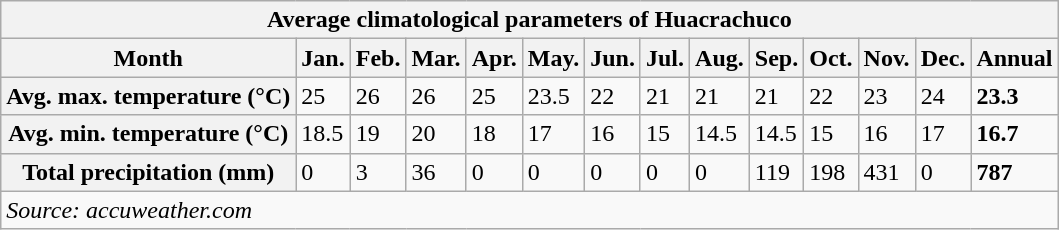<table class="wikitable">
<tr>
<th colspan="14">Average climatological parameters of Huacrachuco</th>
</tr>
<tr>
<th>Month</th>
<th>Jan.</th>
<th>Feb.</th>
<th>Mar.</th>
<th>Apr.</th>
<th>May.</th>
<th>Jun.</th>
<th>Jul.</th>
<th>Aug.</th>
<th>Sep.</th>
<th>Oct.</th>
<th>Nov.</th>
<th>Dec.</th>
<th>Annual</th>
</tr>
<tr>
<th>Avg. max. temperature (°C)</th>
<td>25</td>
<td>26</td>
<td>26</td>
<td>25</td>
<td>23.5</td>
<td>22</td>
<td>21</td>
<td>21</td>
<td>21</td>
<td>22</td>
<td>23</td>
<td>24</td>
<td><strong>23.3</strong></td>
</tr>
<tr>
<th>Avg. min. temperature (°C)</th>
<td>18.5</td>
<td>19</td>
<td>20</td>
<td>18</td>
<td>17</td>
<td>16</td>
<td>15</td>
<td>14.5</td>
<td>14.5</td>
<td>15</td>
<td>16</td>
<td>17</td>
<td><strong>16.7</strong></td>
</tr>
<tr>
<th>Total precipitation (mm)</th>
<td>0</td>
<td>3</td>
<td>36</td>
<td>0</td>
<td>0</td>
<td>0</td>
<td>0</td>
<td>0</td>
<td>119</td>
<td>198</td>
<td>431</td>
<td>0</td>
<td><strong>787</strong></td>
</tr>
<tr>
<td colspan="14"><em>Source: accuweather.com</em></td>
</tr>
</table>
